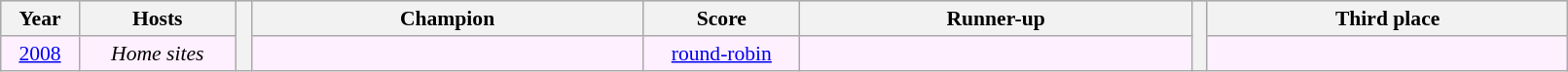<table class="wikitable" style="font-size:90%; text-align: center; width:85%">
<tr bgcolor="#EFC1C4">
<th width=5%>Year</th>
<th width=10%>Hosts</th>
<th width=1% rowspan=2></th>
<th width="25%">Champion</th>
<th width="10%">Score</th>
<th width="25%">Runner-up</th>
<th width=1% rowspan=2></th>
<th width="60%">Third place</th>
</tr>
<tr align="center" bgcolor="#fff0ff">
<td><a href='#'>2008</a></td>
<td> <em>Home sites</em></td>
<td><strong></strong></td>
<td><a href='#'>round-robin</a></td>
<td><strong></strong></td>
<td></td>
</tr>
</table>
